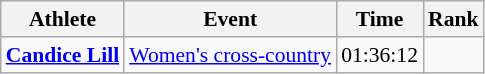<table class="wikitable" style="font-size:90%; text-align:center">
<tr>
<th>Athlete</th>
<th>Event</th>
<th>Time</th>
<th>Rank</th>
</tr>
<tr>
<td align=left><strong><a href='#'>Candice Lill</a></strong></td>
<td align=left rowspan=1><a href='#'>Women's cross-country</a></td>
<td>01:36:12</td>
<td></td>
</tr>
</table>
